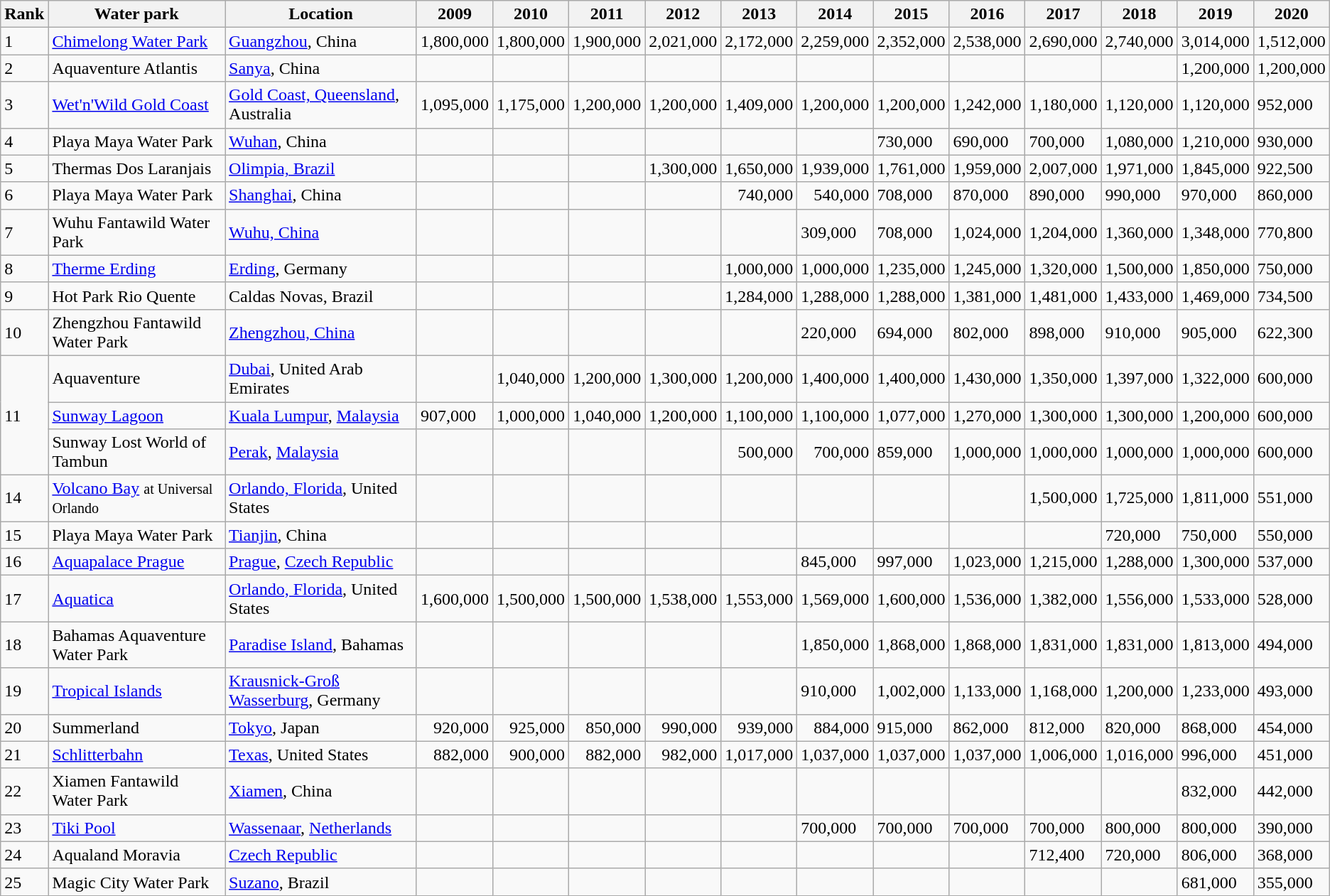<table class="wikitable sortable">
<tr>
<th>Rank</th>
<th>Water park</th>
<th>Location</th>
<th>2009</th>
<th>2010</th>
<th>2011 </th>
<th>2012</th>
<th>2013</th>
<th>2014</th>
<th>2015</th>
<th>2016</th>
<th>2017</th>
<th>2018</th>
<th>2019</th>
<th>2020</th>
</tr>
<tr>
<td>1</td>
<td><a href='#'>Chimelong Water Park</a></td>
<td><a href='#'>Guangzhou</a>, China</td>
<td style="text-align:right">1,800,000</td>
<td style="text-align:right">1,800,000</td>
<td style="text-align:right">1,900,000</td>
<td style="text-align:right">2,021,000</td>
<td style="text-align:right">2,172,000</td>
<td style="text-align:right">2,259,000</td>
<td>2,352,000</td>
<td>2,538,000</td>
<td>2,690,000</td>
<td>2,740,000</td>
<td>3,014,000</td>
<td>1,512,000</td>
</tr>
<tr>
<td>2</td>
<td>Aquaventure Atlantis</td>
<td><a href='#'>Sanya</a>, China</td>
<td></td>
<td></td>
<td></td>
<td></td>
<td></td>
<td></td>
<td></td>
<td></td>
<td></td>
<td></td>
<td>1,200,000</td>
<td>1,200,000</td>
</tr>
<tr>
<td>3</td>
<td><a href='#'>Wet'n'Wild Gold Coast</a></td>
<td><a href='#'>Gold Coast, Queensland</a>, Australia</td>
<td style="text-align:right">1,095,000</td>
<td style="text-align:right">1,175,000</td>
<td style="text-align:right">1,200,000</td>
<td style="text-align:right">1,200,000</td>
<td style="text-align:right">1,409,000</td>
<td style="text-align:right">1,200,000</td>
<td>1,200,000</td>
<td>1,242,000</td>
<td>1,180,000</td>
<td>1,120,000</td>
<td>1,120,000</td>
<td>952,000</td>
</tr>
<tr>
<td>4</td>
<td>Playa Maya Water Park</td>
<td><a href='#'>Wuhan</a>, China</td>
<td></td>
<td></td>
<td></td>
<td></td>
<td></td>
<td></td>
<td>730,000</td>
<td>690,000</td>
<td>700,000</td>
<td>1,080,000</td>
<td>1,210,000</td>
<td>930,000</td>
</tr>
<tr>
<td>5</td>
<td>Thermas Dos Laranjais</td>
<td><a href='#'>Olimpia, Brazil</a></td>
<td></td>
<td></td>
<td></td>
<td>1,300,000</td>
<td>1,650,000</td>
<td>1,939,000</td>
<td>1,761,000</td>
<td>1,959,000</td>
<td>2,007,000</td>
<td>1,971,000</td>
<td>1,845,000</td>
<td>922,500</td>
</tr>
<tr>
<td>6</td>
<td>Playa Maya Water Park</td>
<td><a href='#'>Shanghai</a>, China</td>
<td></td>
<td></td>
<td></td>
<td></td>
<td style="text-align:right">740,000</td>
<td style="text-align:right">540,000</td>
<td>708,000</td>
<td>870,000</td>
<td>890,000</td>
<td>990,000</td>
<td>970,000</td>
<td>860,000</td>
</tr>
<tr>
<td>7</td>
<td>Wuhu Fantawild Water Park</td>
<td><a href='#'>Wuhu, China</a></td>
<td></td>
<td></td>
<td></td>
<td></td>
<td></td>
<td>309,000</td>
<td>708,000</td>
<td>1,024,000</td>
<td>1,204,000</td>
<td>1,360,000</td>
<td>1,348,000</td>
<td>770,800</td>
</tr>
<tr>
<td>8</td>
<td><a href='#'>Therme Erding</a></td>
<td><a href='#'>Erding</a>, Germany</td>
<td></td>
<td></td>
<td></td>
<td></td>
<td>1,000,000</td>
<td>1,000,000</td>
<td>1,235,000</td>
<td>1,245,000</td>
<td>1,320,000</td>
<td>1,500,000</td>
<td>1,850,000</td>
<td>750,000</td>
</tr>
<tr>
<td>9</td>
<td>Hot Park Rio Quente</td>
<td>Caldas Novas,  Brazil</td>
<td></td>
<td></td>
<td></td>
<td></td>
<td>1,284,000</td>
<td>1,288,000</td>
<td>1,288,000</td>
<td>1,381,000</td>
<td>1,481,000</td>
<td>1,433,000</td>
<td>1,469,000</td>
<td>734,500</td>
</tr>
<tr>
<td>10</td>
<td>Zhengzhou Fantawild Water Park</td>
<td><a href='#'>Zhengzhou, China</a></td>
<td></td>
<td></td>
<td></td>
<td></td>
<td></td>
<td>220,000</td>
<td>694,000</td>
<td>802,000</td>
<td>898,000</td>
<td>910,000</td>
<td>905,000</td>
<td>622,300</td>
</tr>
<tr>
<td rowspan="3">11</td>
<td>Aquaventure</td>
<td><a href='#'>Dubai</a>, United Arab Emirates</td>
<td></td>
<td>1,040,000</td>
<td>1,200,000</td>
<td>1,300,000</td>
<td>1,200,000</td>
<td>1,400,000</td>
<td>1,400,000</td>
<td>1,430,000</td>
<td>1,350,000</td>
<td>1,397,000</td>
<td>1,322,000</td>
<td>600,000</td>
</tr>
<tr>
<td><a href='#'>Sunway Lagoon</a></td>
<td><a href='#'>Kuala Lumpur</a>, <a href='#'>Malaysia</a></td>
<td>907,000</td>
<td style="text-align:right">1,000,000</td>
<td>1,040,000</td>
<td>1,200,000</td>
<td>1,100,000</td>
<td>1,100,000</td>
<td>1,077,000</td>
<td>1,270,000</td>
<td>1,300,000</td>
<td>1,300,000</td>
<td>1,200,000</td>
<td>600,000</td>
</tr>
<tr>
<td>Sunway Lost World of Tambun</td>
<td><a href='#'>Perak</a>, <a href='#'>Malaysia</a></td>
<td></td>
<td></td>
<td></td>
<td></td>
<td style="text-align:right">500,000</td>
<td style="text-align:right">700,000</td>
<td>859,000</td>
<td>1,000,000</td>
<td>1,000,000</td>
<td>1,000,000</td>
<td>1,000,000</td>
<td>600,000</td>
</tr>
<tr>
<td>14</td>
<td><a href='#'>Volcano Bay</a> <small>at Universal Orlando</small></td>
<td><a href='#'>Orlando, Florida</a>, United States</td>
<td></td>
<td></td>
<td></td>
<td></td>
<td></td>
<td></td>
<td></td>
<td></td>
<td>1,500,000</td>
<td>1,725,000</td>
<td>1,811,000</td>
<td>551,000</td>
</tr>
<tr>
<td>15</td>
<td>Playa Maya Water Park</td>
<td><a href='#'>Tianjin</a>, China</td>
<td></td>
<td></td>
<td></td>
<td></td>
<td></td>
<td></td>
<td></td>
<td></td>
<td></td>
<td>720,000</td>
<td>750,000</td>
<td>550,000</td>
</tr>
<tr>
<td>16</td>
<td><a href='#'>Aquapalace Prague</a></td>
<td><a href='#'>Prague</a>, <a href='#'>Czech Republic</a></td>
<td></td>
<td></td>
<td></td>
<td></td>
<td></td>
<td>845,000</td>
<td>997,000</td>
<td>1,023,000</td>
<td>1,215,000</td>
<td>1,288,000</td>
<td>1,300,000</td>
<td>537,000</td>
</tr>
<tr>
<td>17</td>
<td><a href='#'>Aquatica</a></td>
<td><a href='#'>Orlando, Florida</a>, United States</td>
<td style="text-align:right">1,600,000</td>
<td style="text-align:right">1,500,000</td>
<td style="text-align:right">1,500,000</td>
<td style="text-align:right">1,538,000</td>
<td style="text-align:right">1,553,000</td>
<td style="text-align:right">1,569,000</td>
<td>1,600,000</td>
<td>1,536,000</td>
<td>1,382,000</td>
<td>1,556,000</td>
<td>1,533,000</td>
<td>528,000</td>
</tr>
<tr>
<td>18</td>
<td>Bahamas Aquaventure Water Park</td>
<td><a href='#'>Paradise Island</a>, Bahamas</td>
<td></td>
<td></td>
<td></td>
<td></td>
<td></td>
<td>1,850,000</td>
<td>1,868,000</td>
<td>1,868,000</td>
<td>1,831,000</td>
<td>1,831,000</td>
<td>1,813,000</td>
<td>494,000</td>
</tr>
<tr>
<td>19</td>
<td><a href='#'>Tropical Islands</a></td>
<td><a href='#'>Krausnick-Groß Wasserburg</a>, Germany</td>
<td></td>
<td></td>
<td></td>
<td></td>
<td></td>
<td>910,000</td>
<td>1,002,000</td>
<td>1,133,000</td>
<td>1,168,000</td>
<td>1,200,000</td>
<td>1,233,000</td>
<td>493,000</td>
</tr>
<tr>
<td>20</td>
<td>Summerland</td>
<td><a href='#'>Tokyo</a>, Japan</td>
<td style="text-align:right">920,000</td>
<td style="text-align:right">925,000</td>
<td style="text-align:right">850,000</td>
<td style="text-align:right">990,000</td>
<td style="text-align:right">939,000</td>
<td style="text-align:right">884,000</td>
<td>915,000</td>
<td>862,000</td>
<td>812,000</td>
<td>820,000</td>
<td>868,000</td>
<td>454,000</td>
</tr>
<tr>
<td>21</td>
<td><a href='#'>Schlitterbahn</a></td>
<td><a href='#'>Texas</a>, United States</td>
<td style="text-align:right">882,000</td>
<td style="text-align:right">900,000</td>
<td style="text-align:right">882,000</td>
<td style="text-align:right">982,000</td>
<td style="text-align:right">1,017,000</td>
<td style="text-align:right">1,037,000</td>
<td>1,037,000</td>
<td>1,037,000</td>
<td>1,006,000</td>
<td>1,016,000</td>
<td>996,000</td>
<td>451,000</td>
</tr>
<tr>
<td>22</td>
<td>Xiamen Fantawild Water Park</td>
<td><a href='#'>Xiamen</a>, China</td>
<td></td>
<td></td>
<td></td>
<td></td>
<td></td>
<td></td>
<td></td>
<td></td>
<td></td>
<td></td>
<td>832,000</td>
<td>442,000</td>
</tr>
<tr>
<td>23</td>
<td><a href='#'>Tiki Pool</a></td>
<td><a href='#'>Wassenaar</a>, <a href='#'>Netherlands</a></td>
<td></td>
<td></td>
<td></td>
<td></td>
<td></td>
<td>700,000</td>
<td>700,000</td>
<td>700,000</td>
<td>700,000</td>
<td>800,000</td>
<td>800,000</td>
<td>390,000</td>
</tr>
<tr>
<td>24</td>
<td>Aqualand Moravia</td>
<td><a href='#'>Czech Republic</a></td>
<td></td>
<td></td>
<td></td>
<td></td>
<td></td>
<td></td>
<td></td>
<td></td>
<td>712,400</td>
<td>720,000</td>
<td>806,000</td>
<td>368,000</td>
</tr>
<tr>
<td>25</td>
<td>Magic City Water Park</td>
<td><a href='#'>Suzano</a>, Brazil</td>
<td></td>
<td></td>
<td></td>
<td></td>
<td></td>
<td></td>
<td></td>
<td></td>
<td></td>
<td></td>
<td>681,000</td>
<td>355,000</td>
</tr>
</table>
